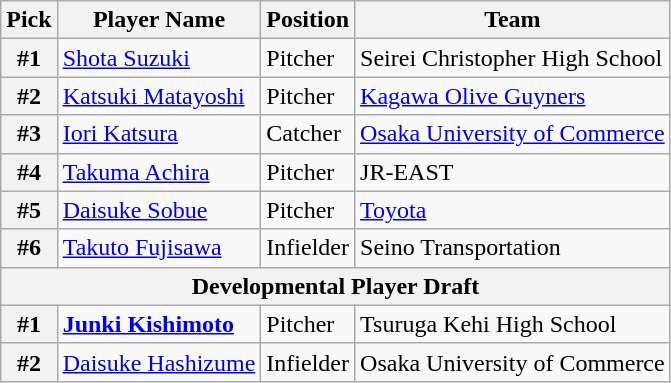<table class="wikitable">
<tr>
<th>Pick</th>
<th>Player Name</th>
<th>Position</th>
<th>Team</th>
</tr>
<tr>
<th>#1</th>
<td><a href='#'>Shota Suzuki</a></td>
<td>Pitcher</td>
<td>Seirei Christopher High School</td>
</tr>
<tr>
<th>#2</th>
<td><a href='#'>Katsuki Matayoshi</a></td>
<td>Pitcher</td>
<td><a href='#'>Kagawa Olive Guyners</a></td>
</tr>
<tr>
<th>#3</th>
<td><a href='#'>Iori Katsura</a></td>
<td>Catcher</td>
<td><a href='#'>Osaka University of Commerce</a></td>
</tr>
<tr>
<th>#4</th>
<td><a href='#'>Takuma Achira</a></td>
<td>Pitcher</td>
<td>JR-EAST</td>
</tr>
<tr>
<th>#5</th>
<td><a href='#'>Daisuke Sobue</a></td>
<td>Pitcher</td>
<td><a href='#'>Toyota</a></td>
</tr>
<tr>
<th>#6</th>
<td><a href='#'>Takuto Fujisawa</a></td>
<td>Infielder</td>
<td>Seino Transportation</td>
</tr>
<tr>
<th colspan="5">Developmental Player Draft</th>
</tr>
<tr>
<th>#1</th>
<td><strong><a href='#'>Junki Kishimoto</a></strong></td>
<td>Pitcher</td>
<td>Tsuruga Kehi High School</td>
</tr>
<tr>
<th>#2</th>
<td><a href='#'>Daisuke Hashizume</a></td>
<td>Infielder</td>
<td>Osaka University of Commerce</td>
</tr>
</table>
